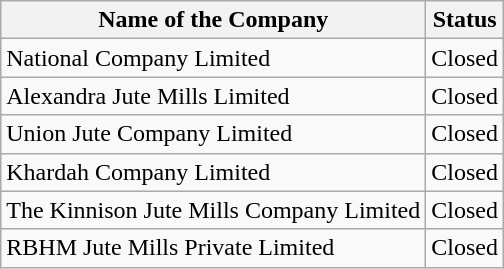<table class="wikitable sortable">
<tr>
<th>Name of the Company</th>
<th>Status</th>
</tr>
<tr>
<td>National Company Limited</td>
<td>Closed</td>
</tr>
<tr>
<td>Alexandra Jute Mills Limited</td>
<td>Closed</td>
</tr>
<tr>
<td>Union Jute Company Limited</td>
<td>Closed</td>
</tr>
<tr>
<td>Khardah Company Limited</td>
<td>Closed</td>
</tr>
<tr>
<td>The Kinnison Jute Mills Company Limited</td>
<td>Closed</td>
</tr>
<tr>
<td>RBHM Jute Mills Private Limited</td>
<td>Closed</td>
</tr>
</table>
